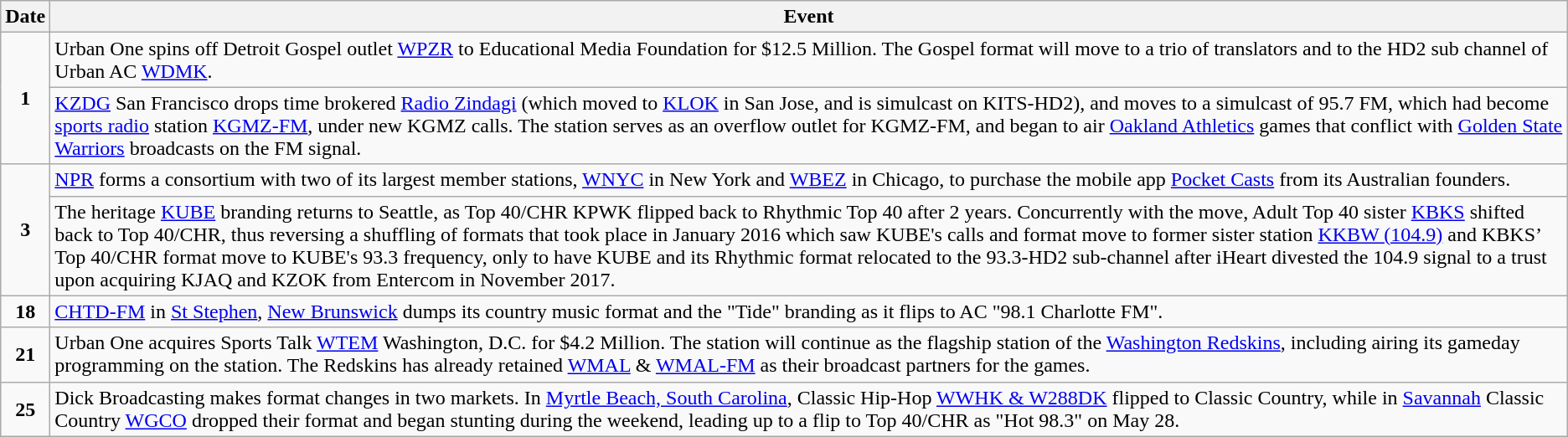<table class="wikitable">
<tr>
<th>Date</th>
<th>Event</th>
</tr>
<tr>
<td style="text-align:center;" rowspan=2><strong>1</strong></td>
<td>Urban One spins off Detroit Gospel outlet <a href='#'>WPZR</a> to Educational Media Foundation for $12.5 Million. The Gospel format will move to a trio of translators and to the HD2 sub channel of Urban AC <a href='#'>WDMK</a>.</td>
</tr>
<tr>
<td><a href='#'>KZDG</a> San Francisco drops time brokered <a href='#'>Radio Zindagi</a> (which moved to <a href='#'>KLOK</a> in San Jose, and is simulcast on KITS-HD2), and moves to a simulcast of 95.7 FM, which had become <a href='#'>sports radio</a> station <a href='#'>KGMZ-FM</a>, under new KGMZ calls. The station serves as an overflow outlet for KGMZ-FM, and began to air <a href='#'>Oakland Athletics</a> games that conflict with <a href='#'>Golden State Warriors</a> broadcasts on the FM signal.</td>
</tr>
<tr>
<td style="text-align:center;" rowspan=2><strong>3</strong></td>
<td><a href='#'>NPR</a> forms a consortium with two of its largest member stations, <a href='#'>WNYC</a> in New York and <a href='#'>WBEZ</a> in Chicago, to purchase the mobile app <a href='#'>Pocket Casts</a> from its Australian founders.</td>
</tr>
<tr>
<td>The heritage <a href='#'>KUBE</a> branding returns to Seattle, as Top 40/CHR KPWK flipped back to Rhythmic Top 40 after 2 years. Concurrently with the move, Adult Top 40 sister <a href='#'>KBKS</a> shifted back to Top 40/CHR, thus reversing a shuffling of formats that took place in January 2016 which saw KUBE's calls and format move to former sister station <a href='#'>KKBW (104.9)</a> and KBKS’ Top 40/CHR format move to KUBE's 93.3 frequency, only to have KUBE and its Rhythmic format relocated to the 93.3-HD2 sub-channel after iHeart divested the 104.9 signal to a trust upon acquiring KJAQ and KZOK from Entercom in November 2017.</td>
</tr>
<tr>
<td style="text-align:center;"><strong>18</strong></td>
<td><a href='#'>CHTD-FM</a> in <a href='#'>St Stephen</a>, <a href='#'>New Brunswick</a> dumps its country music format and the "Tide" branding as it flips to AC "98.1 Charlotte FM".</td>
</tr>
<tr>
<td style="text-align:center;"><strong>21</strong></td>
<td>Urban One acquires Sports Talk <a href='#'>WTEM</a> Washington, D.C. for $4.2 Million. The station will continue as the flagship station of the <a href='#'>Washington Redskins</a>, including airing its gameday programming on the station. The Redskins has already retained <a href='#'>WMAL</a> & <a href='#'>WMAL-FM</a> as their broadcast partners for the games.</td>
</tr>
<tr>
<td style="text-align:center;"><strong>25</strong></td>
<td>Dick Broadcasting makes format changes in two markets. In <a href='#'>Myrtle Beach, South Carolina</a>, Classic Hip-Hop <a href='#'>WWHK & W288DK</a> flipped to Classic Country, while in <a href='#'>Savannah</a> Classic Country <a href='#'>WGCO</a> dropped their format and began stunting during the weekend, leading up to a flip to Top 40/CHR as "Hot 98.3" on May 28.</td>
</tr>
</table>
